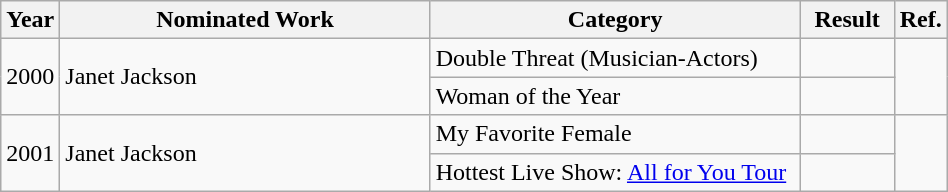<table class="wikitable" width="50%">
<tr>
<th width="5%">Year</th>
<th width="40%">Nominated Work</th>
<th width="40%">Category</th>
<th width="10%">Result</th>
<th width="5%">Ref.</th>
</tr>
<tr>
<td rowspan="2">2000</td>
<td rowspan="2">Janet Jackson</td>
<td>Double Threat (Musician-Actors)</td>
<td></td>
<td rowspan="2"></td>
</tr>
<tr>
<td>Woman of the Year</td>
<td></td>
</tr>
<tr>
<td rowspan="2">2001</td>
<td rowspan="2">Janet Jackson</td>
<td>My Favorite Female</td>
<td></td>
<td rowspan="2"></td>
</tr>
<tr>
<td>Hottest Live Show: <a href='#'>All for You Tour</a></td>
<td></td>
</tr>
</table>
